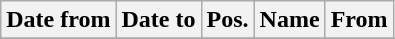<table class="wikitable">
<tr>
<th>Date from</th>
<th>Date to</th>
<th>Pos.</th>
<th>Name</th>
<th>From</th>
</tr>
<tr>
</tr>
</table>
